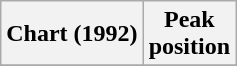<table class="wikitable sortable">
<tr>
<th align="left">Chart (1992)</th>
<th align="center">Peak<br>position</th>
</tr>
<tr>
</tr>
</table>
